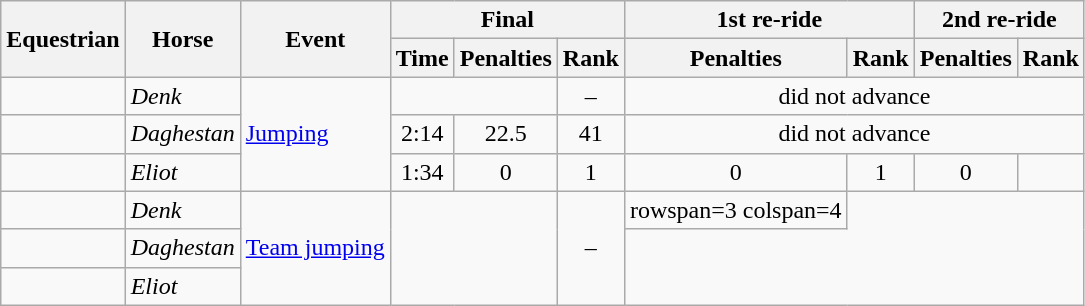<table class="wikitable sortable" style="text-align:center">
<tr>
<th rowspan=2>Equestrian</th>
<th rowspan=2>Horse</th>
<th rowspan=2>Event</th>
<th colspan=3>Final</th>
<th colspan=2>1st re-ride</th>
<th colspan=2>2nd re-ride</th>
</tr>
<tr>
<th>Time</th>
<th>Penalties</th>
<th>Rank</th>
<th>Penalties</th>
<th>Rank</th>
<th>Penalties</th>
<th>Rank</th>
</tr>
<tr>
<td align=left></td>
<td align=left><em>Denk</em></td>
<td align=left rowspan=3><a href='#'>Jumping</a></td>
<td colspan=2></td>
<td>–</td>
<td colspan=4>did not advance</td>
</tr>
<tr>
<td align=left></td>
<td align=left><em>Daghestan</em></td>
<td>2:14</td>
<td>22.5</td>
<td>41</td>
<td colspan=4>did not advance</td>
</tr>
<tr>
<td align=left><strong></strong></td>
<td align=left><em>Eliot</em></td>
<td>1:34</td>
<td>0</td>
<td>1</td>
<td>0</td>
<td>1</td>
<td>0</td>
<td></td>
</tr>
<tr>
<td align=left></td>
<td align=left><em>Denk</em></td>
<td align=left rowspan=3><a href='#'>Team jumping</a></td>
<td rowspan=3 colspan=2></td>
<td rowspan=3>–</td>
<td>rowspan=3 colspan=4 </td>
</tr>
<tr>
<td align=left></td>
<td align=left><em>Daghestan</em></td>
</tr>
<tr>
<td align=left></td>
<td align=left><em>Eliot</em></td>
</tr>
</table>
